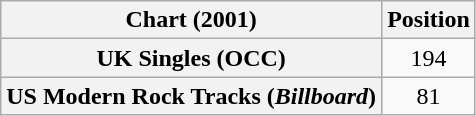<table class="wikitable sortable plainrowheaders" style="text-align:center">
<tr>
<th scope="col">Chart (2001)</th>
<th scope="col">Position</th>
</tr>
<tr>
<th scope="row">UK Singles (OCC)</th>
<td>194</td>
</tr>
<tr>
<th scope="row">US Modern Rock Tracks (<em>Billboard</em>)</th>
<td>81</td>
</tr>
</table>
